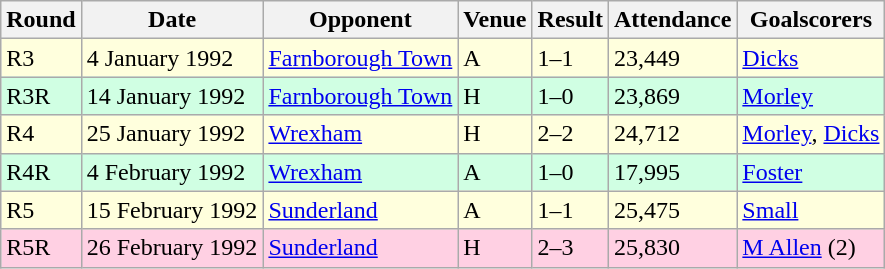<table class="wikitable">
<tr>
<th>Round</th>
<th>Date</th>
<th>Opponent</th>
<th>Venue</th>
<th>Result</th>
<th>Attendance</th>
<th>Goalscorers</th>
</tr>
<tr style="background-color: #ffffdd;">
<td>R3</td>
<td>4 January 1992</td>
<td><a href='#'>Farnborough Town</a></td>
<td>A</td>
<td>1–1</td>
<td>23,449</td>
<td><a href='#'>Dicks</a></td>
</tr>
<tr style="background-color: #d0ffe3;">
<td>R3R</td>
<td>14 January 1992</td>
<td><a href='#'>Farnborough Town</a></td>
<td>H</td>
<td>1–0</td>
<td>23,869</td>
<td><a href='#'>Morley</a></td>
</tr>
<tr style="background-color: #ffffdd;">
<td>R4</td>
<td>25 January 1992</td>
<td><a href='#'>Wrexham</a></td>
<td>H</td>
<td>2–2</td>
<td>24,712</td>
<td><a href='#'>Morley</a>, <a href='#'>Dicks</a></td>
</tr>
<tr style="background-color: #d0ffe3;">
<td>R4R</td>
<td>4 February 1992</td>
<td><a href='#'>Wrexham</a></td>
<td>A</td>
<td>1–0</td>
<td>17,995</td>
<td><a href='#'>Foster</a></td>
</tr>
<tr style="background-color: #ffffdd;">
<td>R5</td>
<td>15 February 1992</td>
<td><a href='#'>Sunderland</a></td>
<td>A</td>
<td>1–1</td>
<td>25,475</td>
<td><a href='#'>Small</a></td>
</tr>
<tr style="background-color: #ffd0e3;">
<td>R5R</td>
<td>26 February 1992</td>
<td><a href='#'>Sunderland</a></td>
<td>H</td>
<td>2–3</td>
<td>25,830</td>
<td><a href='#'>M Allen</a> (2)</td>
</tr>
</table>
